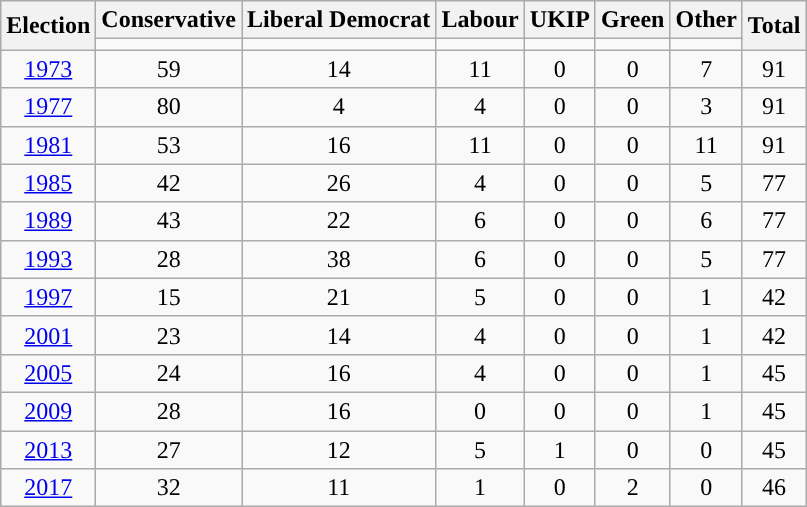<table class="wikitable" style="text-align: center">
<tr>
<th rowspan="2">Election</th>
<th>Conservative</th>
<th>Liberal Democrat</th>
<th>Labour</th>
<th>UKIP</th>
<th>Green</th>
<th>Other</th>
<th rowspan="2">Total</th>
</tr>
<tr>
<td style="background-color: "></td>
<td style="background-color: "></td>
<td style="background-color: "></td>
<td style="background-color: "></td>
<td style="background-color: "></td>
<td style="background-color: "></td>
</tr>
<tr>
<td><a href='#'>1973</a></td>
<td>59</td>
<td>14</td>
<td>11</td>
<td>0</td>
<td>0</td>
<td>7</td>
<td>91</td>
</tr>
<tr>
<td><a href='#'>1977</a></td>
<td>80</td>
<td>4</td>
<td>4</td>
<td>0</td>
<td>0</td>
<td>3</td>
<td>91</td>
</tr>
<tr>
<td><a href='#'>1981</a></td>
<td>53</td>
<td>16</td>
<td>11</td>
<td>0</td>
<td>0</td>
<td>11</td>
<td>91</td>
</tr>
<tr>
<td><a href='#'>1985</a></td>
<td>42</td>
<td>26</td>
<td>4</td>
<td>0</td>
<td>0</td>
<td>5</td>
<td>77</td>
</tr>
<tr>
<td><a href='#'>1989</a></td>
<td>43</td>
<td>22</td>
<td>6</td>
<td>0</td>
<td>0</td>
<td>6</td>
<td>77</td>
</tr>
<tr>
<td><a href='#'>1993</a></td>
<td>28</td>
<td>38</td>
<td>6</td>
<td>0</td>
<td>0</td>
<td>5</td>
<td>77</td>
</tr>
<tr>
<td><a href='#'>1997</a></td>
<td>15</td>
<td>21</td>
<td>5</td>
<td>0</td>
<td>0</td>
<td>1</td>
<td>42</td>
</tr>
<tr>
<td><a href='#'>2001</a></td>
<td>23</td>
<td>14</td>
<td>4</td>
<td>0</td>
<td>0</td>
<td>1</td>
<td>42</td>
</tr>
<tr>
<td><a href='#'>2005</a></td>
<td>24</td>
<td>16</td>
<td>4</td>
<td>0</td>
<td>0</td>
<td>1</td>
<td>45</td>
</tr>
<tr>
<td><a href='#'>2009</a></td>
<td>28</td>
<td>16</td>
<td>0</td>
<td>0</td>
<td>0</td>
<td>1</td>
<td>45</td>
</tr>
<tr>
<td><a href='#'>2013</a></td>
<td>27</td>
<td>12</td>
<td>5</td>
<td>1</td>
<td>0</td>
<td>0</td>
<td>45</td>
</tr>
<tr>
<td><a href='#'>2017</a></td>
<td>32</td>
<td>11</td>
<td>1</td>
<td>0</td>
<td>2</td>
<td>0</td>
<td>46</td>
</tr>
</table>
